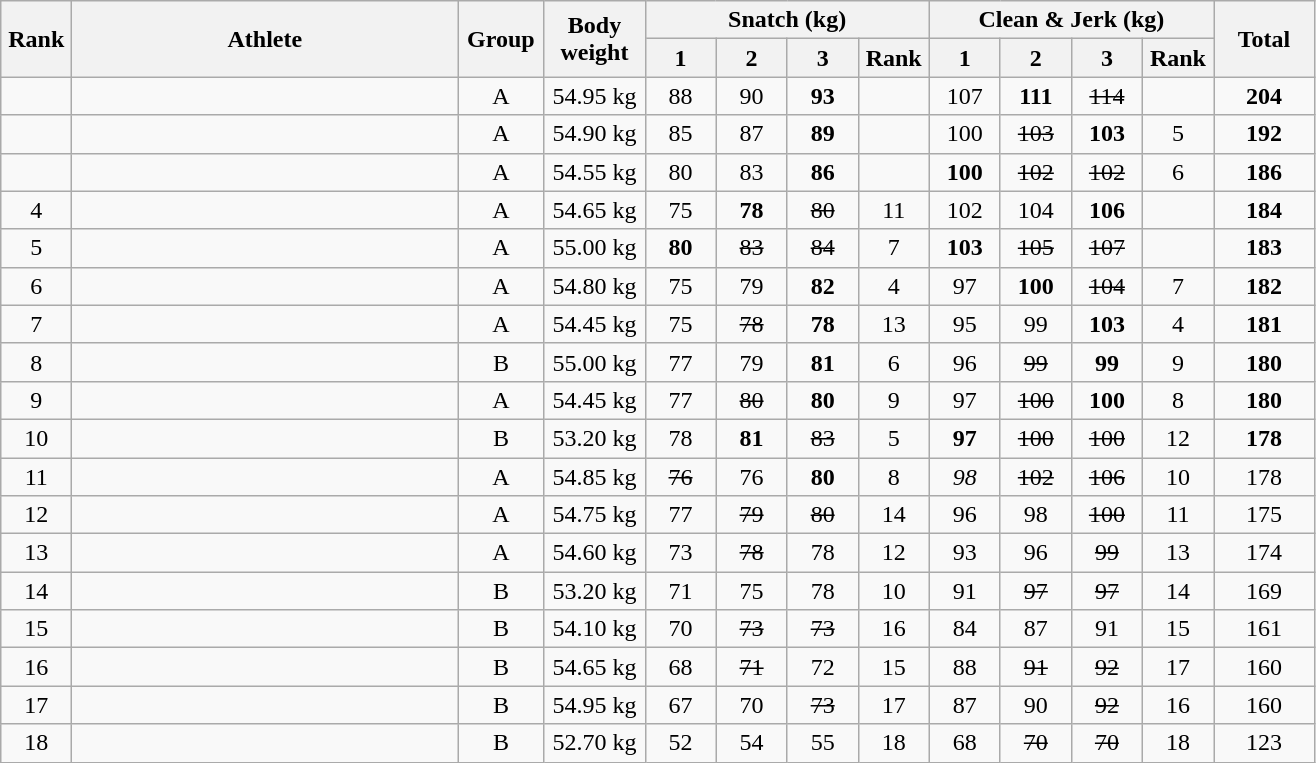<table class = "wikitable" style="text-align:center;">
<tr>
<th rowspan=2 width=40>Rank</th>
<th rowspan=2 width=250>Athlete</th>
<th rowspan=2 width=50>Group</th>
<th rowspan=2 width=60>Body weight</th>
<th colspan=4>Snatch (kg)</th>
<th colspan=4>Clean & Jerk (kg)</th>
<th rowspan=2 width=60>Total</th>
</tr>
<tr>
<th width=40>1</th>
<th width=40>2</th>
<th width=40>3</th>
<th width=40>Rank</th>
<th width=40>1</th>
<th width=40>2</th>
<th width=40>3</th>
<th width=40>Rank</th>
</tr>
<tr>
<td></td>
<td align=left></td>
<td>A</td>
<td>54.95 kg</td>
<td>88</td>
<td>90</td>
<td><strong>93</strong></td>
<td></td>
<td>107</td>
<td><strong>111</strong></td>
<td><s>114</s></td>
<td></td>
<td><strong>204</strong></td>
</tr>
<tr>
<td></td>
<td align=left></td>
<td>A</td>
<td>54.90 kg</td>
<td>85</td>
<td>87</td>
<td><strong>89</strong></td>
<td></td>
<td>100</td>
<td><s>103</s></td>
<td><strong>103</strong></td>
<td>5</td>
<td><strong>192</strong></td>
</tr>
<tr>
<td></td>
<td align=left></td>
<td>A</td>
<td>54.55 kg</td>
<td>80</td>
<td>83</td>
<td><strong>86</strong></td>
<td></td>
<td><strong>100</strong></td>
<td><s>102</s></td>
<td><s>102</s></td>
<td>6</td>
<td><strong>186</strong></td>
</tr>
<tr>
<td>4</td>
<td align=left></td>
<td>A</td>
<td>54.65 kg</td>
<td>75</td>
<td><strong>78</strong></td>
<td><s>80</s></td>
<td>11</td>
<td>102</td>
<td>104</td>
<td><strong>106</strong></td>
<td></td>
<td><strong>184</strong></td>
</tr>
<tr>
<td>5</td>
<td align=left></td>
<td>A</td>
<td>55.00 kg</td>
<td><strong>80</strong></td>
<td><s>83</s></td>
<td><s>84</s></td>
<td>7</td>
<td><strong>103</strong></td>
<td><s>105</s></td>
<td><s>107</s></td>
<td></td>
<td><strong>183</strong></td>
</tr>
<tr>
<td>6</td>
<td align=left></td>
<td>A</td>
<td>54.80 kg</td>
<td>75</td>
<td>79</td>
<td><strong>82</strong></td>
<td>4</td>
<td>97</td>
<td><strong>100</strong></td>
<td><s>104</s></td>
<td>7</td>
<td><strong>182</strong></td>
</tr>
<tr>
<td>7</td>
<td align=left></td>
<td>A</td>
<td>54.45 kg</td>
<td>75</td>
<td><s>78</s></td>
<td><strong>78</strong></td>
<td>13</td>
<td>95</td>
<td>99</td>
<td><strong>103</strong></td>
<td>4</td>
<td><strong>181</strong></td>
</tr>
<tr>
<td>8</td>
<td align=left></td>
<td>B</td>
<td>55.00 kg</td>
<td>77</td>
<td>79</td>
<td><strong>81</strong></td>
<td>6</td>
<td>96</td>
<td><s>99</s></td>
<td><strong>99</strong></td>
<td>9</td>
<td><strong>180</strong></td>
</tr>
<tr>
<td>9</td>
<td align=left></td>
<td>A</td>
<td>54.45 kg</td>
<td>77</td>
<td><s>80</s></td>
<td><strong>80</strong></td>
<td>9</td>
<td>97</td>
<td><s>100</s></td>
<td><strong>100</strong></td>
<td>8</td>
<td><strong>180</strong></td>
</tr>
<tr>
<td>10</td>
<td align=left></td>
<td>B</td>
<td>53.20 kg</td>
<td>78</td>
<td><strong>81</strong></td>
<td><s>83</s></td>
<td>5</td>
<td><strong>97</strong></td>
<td><s>100</s></td>
<td><s>100</s></td>
<td>12</td>
<td><strong>178</strong></td>
</tr>
<tr>
<td>11</td>
<td align=left></td>
<td>A</td>
<td>54.85 kg</td>
<td><s>76</s></td>
<td>76</td>
<td><strong>80</strong></td>
<td>8</td>
<td><em>98<strong></td>
<td><s>102</s></td>
<td><s>106</s></td>
<td>10</td>
<td></strong>178<strong></td>
</tr>
<tr>
<td>12</td>
<td align=left></td>
<td>A</td>
<td>54.75 kg</td>
<td></strong>77<strong></td>
<td><s>79</s></td>
<td><s>80</s></td>
<td>14</td>
<td>96</td>
<td></strong>98<strong></td>
<td><s>100</s></td>
<td>11</td>
<td></strong>175<strong></td>
</tr>
<tr>
<td>13</td>
<td align=left></td>
<td>A</td>
<td>54.60 kg</td>
<td>73</td>
<td><s>78</s></td>
<td></strong>78<strong></td>
<td>12</td>
<td>93</td>
<td></strong>96<strong></td>
<td><s>99</s></td>
<td>13</td>
<td></strong>174<strong></td>
</tr>
<tr>
<td>14</td>
<td align=left></td>
<td>B</td>
<td>53.20 kg</td>
<td>71</td>
<td>75</td>
<td></strong>78<strong></td>
<td>10</td>
<td></strong>91<strong></td>
<td><s>97</s></td>
<td><s>97</s></td>
<td>14</td>
<td></strong>169<strong></td>
</tr>
<tr>
<td>15</td>
<td align=left></td>
<td>B</td>
<td>54.10 kg</td>
<td></strong>70<strong></td>
<td><s>73</s></td>
<td><s>73</s></td>
<td>16</td>
<td>84</td>
<td>87</td>
<td></strong>91<strong></td>
<td>15</td>
<td></strong>161<strong></td>
</tr>
<tr>
<td>16</td>
<td align=left></td>
<td>B</td>
<td>54.65 kg</td>
<td>68</td>
<td><s>71</s></td>
<td></strong>72<strong></td>
<td>15</td>
<td></strong>88<strong></td>
<td><s>91</s></td>
<td><s>92</s></td>
<td>17</td>
<td></strong>160<strong></td>
</tr>
<tr>
<td>17</td>
<td align=left></td>
<td>B</td>
<td>54.95 kg</td>
<td>67</td>
<td></strong>70<strong></td>
<td><s>73</s></td>
<td>17</td>
<td>87</td>
<td></strong>90<strong></td>
<td><s>92</s></td>
<td>16</td>
<td></strong>160<strong></td>
</tr>
<tr>
<td>18</td>
<td align=left></td>
<td>B</td>
<td>52.70 kg</td>
<td>52</td>
<td>54</td>
<td></strong>55<strong></td>
<td>18</td>
<td></strong>68<strong></td>
<td><s>70</s></td>
<td><s>70</s></td>
<td>18</td>
<td></strong>123<strong></td>
</tr>
</table>
